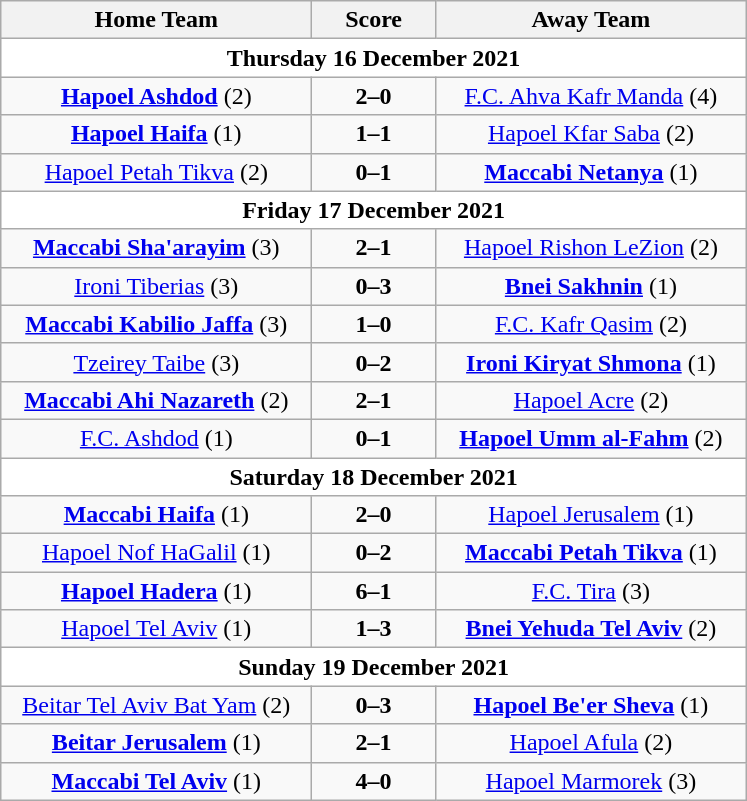<table class="wikitable" style="text-align: center">
<tr>
<th width="200px">Home Team</th>
<th width="75px">Score</th>
<th width="200px">Away Team</th>
</tr>
<tr>
<td colspan=4 bgcolor=White><strong>Thursday 16 December 2021</strong></td>
</tr>
<tr>
<td><strong><a href='#'>Hapoel Ashdod</a></strong> (2)</td>
<td><strong>2–0</strong></td>
<td><a href='#'>F.C. Ahva Kafr Manda</a> (4)</td>
</tr>
<tr>
<td><strong><a href='#'>Hapoel Haifa</a></strong> (1)</td>
<td><strong>1–1</strong> </td>
<td><a href='#'>Hapoel Kfar Saba</a> (2)</td>
</tr>
<tr>
<td><a href='#'>Hapoel Petah Tikva</a> (2)</td>
<td><strong>0–1</strong></td>
<td><strong><a href='#'>Maccabi Netanya</a></strong> (1)</td>
</tr>
<tr>
<td colspan=4 bgcolor=White><strong>Friday 17 December 2021</strong></td>
</tr>
<tr>
<td><strong><a href='#'>Maccabi Sha'arayim</a></strong> (3)</td>
<td><strong>2–1</strong> </td>
<td><a href='#'>Hapoel Rishon LeZion</a> (2)</td>
</tr>
<tr>
<td><a href='#'>Ironi Tiberias</a> (3)</td>
<td><strong>0–3</strong></td>
<td><strong><a href='#'>Bnei Sakhnin</a></strong> (1)</td>
</tr>
<tr>
<td><strong><a href='#'>Maccabi Kabilio Jaffa</a></strong> (3)</td>
<td><strong>1–0</strong></td>
<td><a href='#'>F.C. Kafr Qasim</a> (2)</td>
</tr>
<tr>
<td><a href='#'>Tzeirey Taibe</a> (3)</td>
<td><strong>0–2</strong></td>
<td><strong><a href='#'>Ironi Kiryat Shmona</a></strong> (1)</td>
</tr>
<tr>
<td><strong><a href='#'>Maccabi Ahi Nazareth</a></strong> (2)</td>
<td><strong>2–1</strong> </td>
<td><a href='#'>Hapoel Acre</a> (2)</td>
</tr>
<tr>
<td><a href='#'>F.C. Ashdod</a> (1)</td>
<td><strong>0–1</strong></td>
<td><strong><a href='#'>Hapoel Umm al-Fahm</a></strong> (2)</td>
</tr>
<tr>
<td colspan=4 bgcolor=White><strong>Saturday 18 December 2021</strong></td>
</tr>
<tr>
<td><strong><a href='#'>Maccabi Haifa</a></strong> (1)</td>
<td><strong>2–0</strong></td>
<td><a href='#'>Hapoel Jerusalem</a> (1)</td>
</tr>
<tr>
<td><a href='#'>Hapoel Nof HaGalil</a> (1)</td>
<td><strong>0–2</strong></td>
<td><strong><a href='#'>Maccabi Petah Tikva</a></strong> (1)</td>
</tr>
<tr>
<td><strong><a href='#'>Hapoel Hadera</a></strong> (1)</td>
<td><strong>6–1</strong></td>
<td><a href='#'>F.C. Tira</a> (3)</td>
</tr>
<tr>
<td><a href='#'>Hapoel Tel Aviv</a> (1)</td>
<td><strong>1–3</strong></td>
<td><strong><a href='#'>Bnei Yehuda Tel Aviv</a></strong> (2)</td>
</tr>
<tr>
<td colspan=4 bgcolor=White><strong>Sunday 19 December 2021</strong></td>
</tr>
<tr>
<td><a href='#'>Beitar Tel Aviv Bat Yam</a> (2)</td>
<td><strong>0–3</strong></td>
<td><strong><a href='#'>Hapoel Be'er Sheva</a></strong> (1)</td>
</tr>
<tr>
<td><strong><a href='#'>Beitar Jerusalem</a></strong> (1)</td>
<td><strong>2–1</strong> </td>
<td><a href='#'>Hapoel Afula</a> (2)</td>
</tr>
<tr>
<td><strong><a href='#'>Maccabi Tel Aviv</a></strong> (1)</td>
<td><strong>4–0</strong></td>
<td><a href='#'>Hapoel Marmorek</a> (3)</td>
</tr>
</table>
